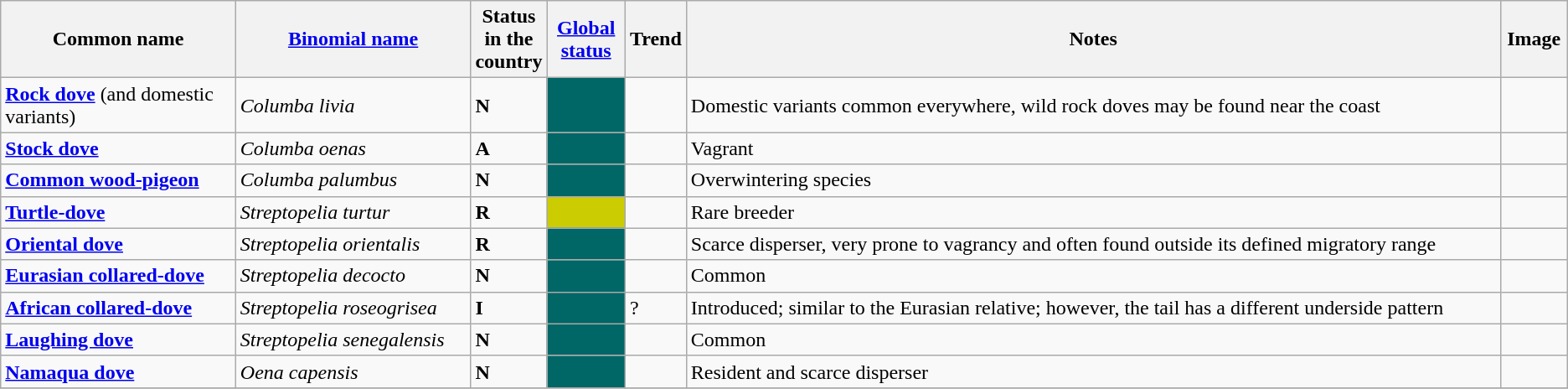<table class="wikitable sortable">
<tr>
<th width="15%">Common name</th>
<th width="15%"><a href='#'>Binomial name</a></th>
<th data-sort-type="number" width="1%">Status in the country</th>
<th width="5%"><a href='#'>Global status</a></th>
<th width="1%">Trend</th>
<th class="unsortable">Notes</th>
<th class="unsortable">Image</th>
</tr>
<tr>
<td><strong><a href='#'>Rock dove</a></strong> (and domestic variants)</td>
<td><em>Columba livia</em></td>
<td><strong>N</strong></td>
<td align=center style="background: #006666"></td>
<td align=center></td>
<td>Domestic variants common everywhere, wild rock doves may be found near the coast</td>
<td></td>
</tr>
<tr>
<td><strong><a href='#'>Stock dove</a></strong></td>
<td><em>Columba oenas</em></td>
<td><strong>A</strong></td>
<td align=center style="background: #006666"></td>
<td align=center></td>
<td>Vagrant</td>
<td></td>
</tr>
<tr>
<td><strong><a href='#'>Common wood-pigeon</a></strong></td>
<td><em>Columba palumbus</em></td>
<td><strong>N</strong></td>
<td align=center style="background: #006666"></td>
<td align=center></td>
<td>Overwintering species</td>
<td></td>
</tr>
<tr>
<td><strong><a href='#'>Turtle-dove</a></strong></td>
<td><em>Streptopelia turtur</em></td>
<td><strong>R</strong></td>
<td align=center style="background: #cbcc02"></td>
<td align=center></td>
<td>Rare breeder</td>
<td></td>
</tr>
<tr>
<td><strong><a href='#'>Oriental dove</a></strong></td>
<td><em>Streptopelia orientalis</em></td>
<td><strong>R</strong></td>
<td align=center style="background: #006666"></td>
<td align=center></td>
<td>Scarce disperser, very prone to vagrancy and often found outside its defined migratory range</td>
<td></td>
</tr>
<tr>
<td><strong><a href='#'>Eurasian collared-dove</a></strong></td>
<td><em>Streptopelia decocto</em></td>
<td><strong>N</strong></td>
<td align=center style="background: #006666"></td>
<td align=center></td>
<td>Common</td>
<td></td>
</tr>
<tr>
<td><strong><a href='#'>African collared-dove</a></strong></td>
<td><em>Streptopelia roseogrisea</em></td>
<td><strong>I</strong></td>
<td align=center style="background: #006666"></td>
<td>?</td>
<td>Introduced; similar to the Eurasian relative; however, the tail has a different underside pattern</td>
<td></td>
</tr>
<tr>
<td><strong><a href='#'>Laughing dove</a></strong></td>
<td><em>Streptopelia senegalensis</em></td>
<td><strong>N</strong></td>
<td align=center style="background: #006666"></td>
<td align=center></td>
<td>Common</td>
<td></td>
</tr>
<tr>
<td><strong><a href='#'>Namaqua dove</a></strong></td>
<td><em>Oena capensis</em></td>
<td><strong>N</strong></td>
<td align=center style="background: #006666"></td>
<td align=center></td>
<td>Resident and scarce disperser</td>
<td></td>
</tr>
<tr>
</tr>
</table>
